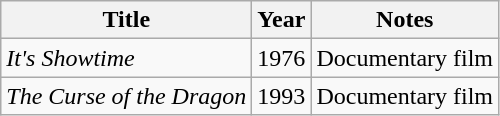<table class="wikitable sortable">
<tr>
<th>Title</th>
<th>Year</th>
<th>Notes</th>
</tr>
<tr>
<td><em>It's Showtime</em></td>
<td>1976</td>
<td>Documentary film</td>
</tr>
<tr>
<td><em>The Curse of the Dragon</em></td>
<td>1993</td>
<td>Documentary film</td>
</tr>
</table>
